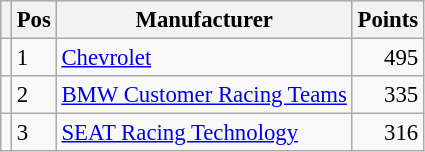<table class="wikitable" style="font-size: 95%;">
<tr>
<th></th>
<th>Pos</th>
<th>Manufacturer</th>
<th>Points</th>
</tr>
<tr>
<td align="left"></td>
<td>1</td>
<td> <a href='#'>Chevrolet</a></td>
<td align="right">495</td>
</tr>
<tr>
<td align="left"></td>
<td>2</td>
<td> <a href='#'>BMW Customer Racing Teams</a></td>
<td align="right">335</td>
</tr>
<tr>
<td align="left"></td>
<td>3</td>
<td> <a href='#'>SEAT Racing Technology</a></td>
<td align="right">316</td>
</tr>
</table>
